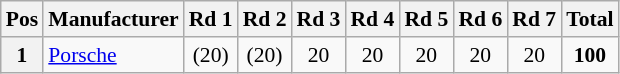<table class="wikitable" style="font-size: 90%;">
<tr>
<th>Pos</th>
<th>Manufacturer</th>
<th>Rd 1</th>
<th>Rd 2</th>
<th>Rd 3</th>
<th>Rd 4</th>
<th>Rd 5</th>
<th>Rd 6</th>
<th>Rd 7</th>
<th>Total</th>
</tr>
<tr>
<th>1</th>
<td> <a href='#'>Porsche</a></td>
<td align="center">(20)</td>
<td align="center">(20)</td>
<td align="center">20</td>
<td align="center">20</td>
<td align="center">20</td>
<td align="center">20</td>
<td align="center">20</td>
<td align="center"><strong>100</strong></td>
</tr>
</table>
